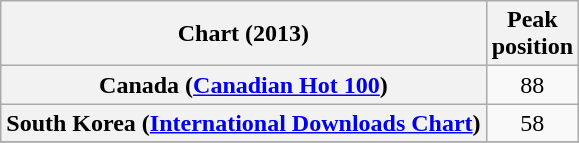<table class="wikitable sortable plainrowheaders">
<tr>
<th scope="col">Chart (2013)</th>
<th scope="col">Peak<br>position</th>
</tr>
<tr>
<th scope="row">Canada (<a href='#'>Canadian Hot 100</a>)</th>
<td style="text-align:center;">88</td>
</tr>
<tr>
<th scope="row">South Korea (<a href='#'>International Downloads Chart</a>)</th>
<td style="text-align:center;">58</td>
</tr>
<tr>
</tr>
</table>
